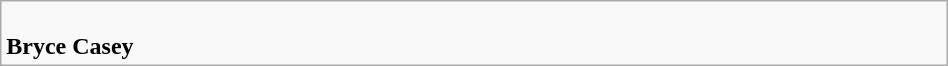<table class=wikitable width="50%">
<tr>
<td valign="top" width="50%"><br>
<strong>Bryce Casey</strong></td>
</tr>
</table>
